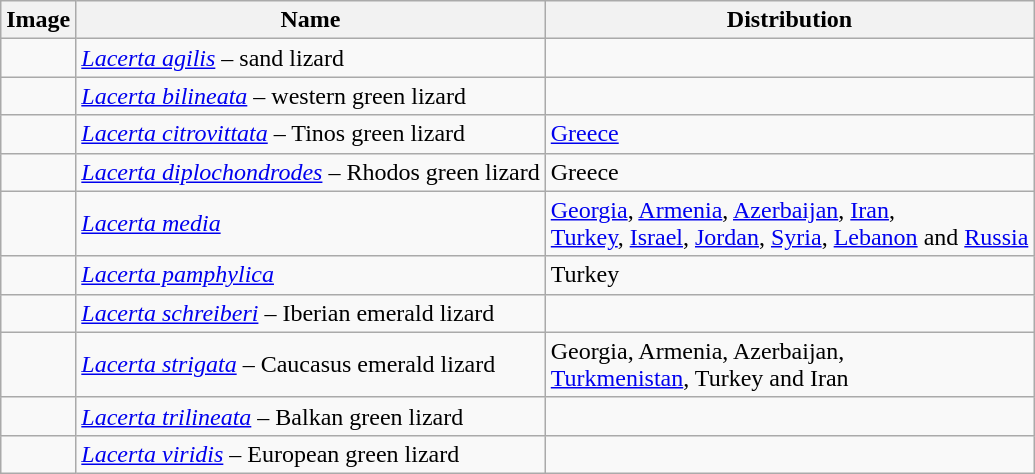<table class="wikitable">
<tr>
<th>Image</th>
<th>Name</th>
<th>Distribution</th>
</tr>
<tr>
<td></td>
<td><em><a href='#'>Lacerta agilis</a> –</em> sand lizard</td>
<td></td>
</tr>
<tr>
<td></td>
<td><em><a href='#'>Lacerta bilineata</a> –</em> western green lizard</td>
<td></td>
</tr>
<tr>
<td></td>
<td><em><a href='#'>Lacerta citrovittata</a> –</em> Tinos green lizard</td>
<td><a href='#'>Greece</a></td>
</tr>
<tr>
<td></td>
<td><em><a href='#'>Lacerta diplochondrodes</a> –</em> Rhodos green lizard</td>
<td>Greece</td>
</tr>
<tr>
<td></td>
<td><em><a href='#'>Lacerta media</a></em></td>
<td><a href='#'>Georgia</a>, <a href='#'>Armenia</a>, <a href='#'>Azerbaijan</a>, <a href='#'>Iran</a>,<br><a href='#'>Turkey</a>, <a href='#'>Israel</a>, <a href='#'>Jordan</a>, <a href='#'>Syria</a>,
<a href='#'>Lebanon</a> and <a href='#'>Russia</a></td>
</tr>
<tr>
<td></td>
<td><em><a href='#'>Lacerta pamphylica</a></em></td>
<td>Turkey</td>
</tr>
<tr>
<td></td>
<td><em><a href='#'>Lacerta schreiberi</a> –</em> Iberian emerald lizard</td>
<td></td>
</tr>
<tr>
<td></td>
<td><em><a href='#'>Lacerta strigata</a> –</em> Caucasus emerald lizard</td>
<td>Georgia, Armenia, Azerbaijan,<br><a href='#'>Turkmenistan</a>, Turkey and Iran</td>
</tr>
<tr>
<td></td>
<td><em><a href='#'>Lacerta trilineata</a> –</em> Balkan green lizard</td>
<td></td>
</tr>
<tr>
<td></td>
<td><em><a href='#'>Lacerta viridis</a></em> – European green lizard</td>
<td></td>
</tr>
</table>
